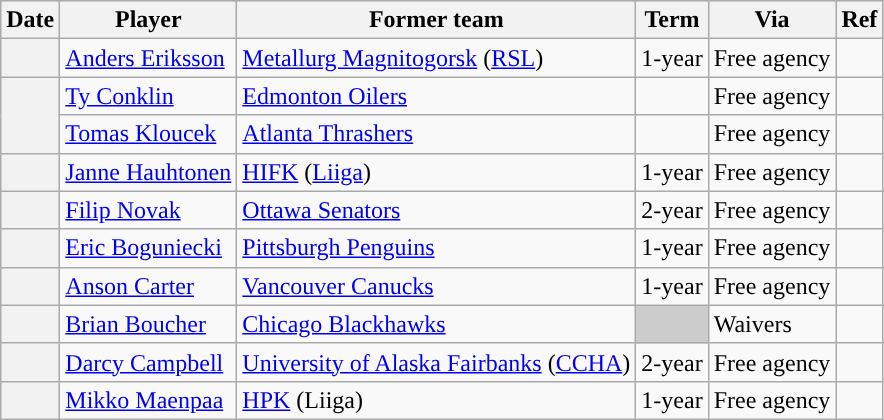<table class="wikitable plainrowheaders">
<tr style="background:#ddd; text-align:center;">
<th>Date</th>
<th>Player</th>
<th>Former team</th>
<th>Term</th>
<th>Via</th>
<th>Ref</th>
</tr>
<tr>
<th scope="row"></th>
<td><a href='#'>Anders Eriksson</a></td>
<td><a href='#'>Metallurg Magnitogorsk</a> (<a href='#'>RSL</a>)</td>
<td>1-year</td>
<td>Free agency</td>
<td></td>
</tr>
<tr>
<th scope="row" rowspan=2></th>
<td><a href='#'>Ty Conklin</a></td>
<td><a href='#'>Edmonton Oilers</a></td>
<td></td>
<td>Free agency</td>
<td></td>
</tr>
<tr>
<td><a href='#'>Tomas Kloucek</a></td>
<td><a href='#'>Atlanta Thrashers</a></td>
<td></td>
<td>Free agency</td>
<td></td>
</tr>
<tr>
<th scope="row"></th>
<td><a href='#'>Janne Hauhtonen</a></td>
<td><a href='#'>HIFK</a> (<a href='#'>Liiga</a>)</td>
<td>1-year</td>
<td>Free agency</td>
<td></td>
</tr>
<tr>
<th scope="row"></th>
<td><a href='#'>Filip Novak</a></td>
<td><a href='#'>Ottawa Senators</a></td>
<td>2-year</td>
<td>Free agency</td>
<td></td>
</tr>
<tr>
<th scope="row"></th>
<td><a href='#'>Eric Boguniecki</a></td>
<td><a href='#'>Pittsburgh Penguins</a></td>
<td>1-year</td>
<td>Free agency</td>
<td></td>
</tr>
<tr>
<th scope="row"></th>
<td><a href='#'>Anson Carter</a></td>
<td><a href='#'>Vancouver Canucks</a></td>
<td>1-year</td>
<td>Free agency</td>
<td></td>
</tr>
<tr>
<th scope="row"></th>
<td><a href='#'>Brian Boucher</a></td>
<td><a href='#'>Chicago Blackhawks</a></td>
<td style="background:#ccc"></td>
<td>Waivers</td>
<td></td>
</tr>
<tr>
<th scope="row"></th>
<td><a href='#'>Darcy Campbell</a></td>
<td><a href='#'>University of Alaska Fairbanks</a> (<a href='#'>CCHA</a>)</td>
<td>2-year</td>
<td>Free agency</td>
<td></td>
</tr>
<tr>
<th scope="row"></th>
<td><a href='#'>Mikko Maenpaa</a></td>
<td><a href='#'>HPK</a> (Liiga)</td>
<td>1-year</td>
<td>Free agency</td>
<td></td>
</tr>
</table>
